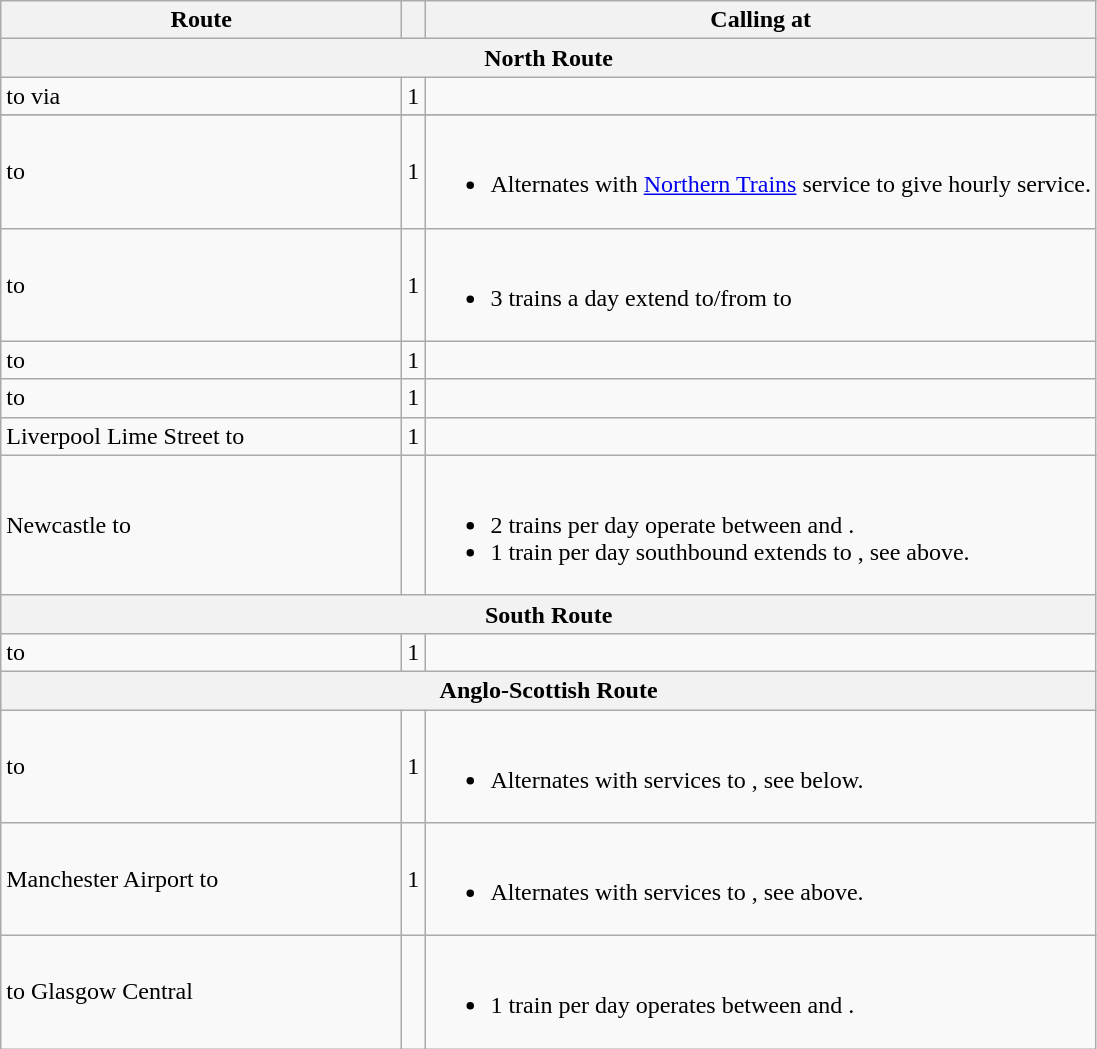<table class="wikitable">
<tr>
<th width="260">Route</th>
<th></th>
<th>Calling at</th>
</tr>
<tr>
<th colspan="3">North Route</th>
</tr>
<tr>
<td> to  via </td>
<td>1</td>
<td></td>
</tr>
<tr>
</tr>
<tr>
<td> to </td>
<td>1</td>
<td><br><ul><li>Alternates with <a href='#'>Northern Trains</a> service to give hourly service.</li></ul></td>
</tr>
<tr>
<td> to </td>
<td>1</td>
<td><br><ul><li>3 trains a day extend to/from  to </li></ul></td>
</tr>
<tr>
<td> to </td>
<td>1</td>
<td></td>
</tr>
<tr>
<td> to </td>
<td>1</td>
<td></td>
</tr>
<tr>
<td>Liverpool Lime Street to </td>
<td>1</td>
<td></td>
</tr>
<tr>
<td>Newcastle to </td>
<td></td>
<td><br><ul><li>2 trains per day operate between  and .</li><li>1 train per day southbound extends to , see above.</li></ul></td>
</tr>
<tr>
<th colspan="3">South Route</th>
</tr>
<tr>
<td> to </td>
<td>1</td>
<td></td>
</tr>
<tr>
<th colspan="3">Anglo-Scottish Route</th>
</tr>
<tr>
<td> to </td>
<td>1</td>
<td><br><ul><li>Alternates with services to , see below.</li></ul></td>
</tr>
<tr>
<td>Manchester Airport to </td>
<td>1</td>
<td><br><ul><li>Alternates with services to , see above.</li></ul></td>
</tr>
<tr>
<td> to Glasgow Central</td>
<td></td>
<td><br><ul><li>1 train per day operates between  and .</li></ul></td>
</tr>
</table>
